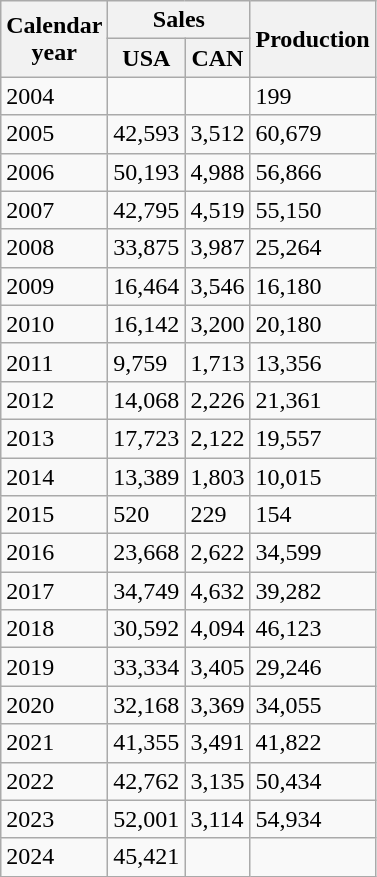<table class="wikitable floatleft">
<tr>
<th rowspan="2">Calendar<br>year</th>
<th colspan="2">Sales</th>
<th rowspan="2">Production</th>
</tr>
<tr>
<th>USA</th>
<th>CAN</th>
</tr>
<tr>
<td>2004</td>
<td></td>
<td></td>
<td>199</td>
</tr>
<tr>
<td>2005</td>
<td>42,593</td>
<td>3,512</td>
<td>60,679</td>
</tr>
<tr>
<td>2006</td>
<td>50,193</td>
<td>4,988</td>
<td>56,866</td>
</tr>
<tr>
<td>2007</td>
<td>42,795</td>
<td>4,519</td>
<td>55,150</td>
</tr>
<tr>
<td>2008</td>
<td>33,875</td>
<td>3,987</td>
<td>25,264</td>
</tr>
<tr>
<td>2009</td>
<td>16,464</td>
<td>3,546</td>
<td>16,180</td>
</tr>
<tr>
<td>2010</td>
<td>16,142</td>
<td>3,200</td>
<td>20,180</td>
</tr>
<tr>
<td>2011</td>
<td>9,759</td>
<td>1,713</td>
<td>13,356</td>
</tr>
<tr>
<td>2012</td>
<td>14,068</td>
<td>2,226</td>
<td>21,361</td>
</tr>
<tr>
<td>2013</td>
<td>17,723</td>
<td>2,122</td>
<td>19,557</td>
</tr>
<tr>
<td>2014</td>
<td>13,389</td>
<td>1,803</td>
<td>10,015</td>
</tr>
<tr>
<td>2015</td>
<td>520</td>
<td>229</td>
<td>154</td>
</tr>
<tr>
<td>2016</td>
<td>23,668</td>
<td>2,622</td>
<td>34,599</td>
</tr>
<tr>
<td>2017</td>
<td>34,749</td>
<td>4,632</td>
<td>39,282</td>
</tr>
<tr>
<td>2018</td>
<td>30,592</td>
<td>4,094</td>
<td>46,123</td>
</tr>
<tr>
<td>2019</td>
<td>33,334</td>
<td>3,405</td>
<td>29,246</td>
</tr>
<tr>
<td>2020</td>
<td>32,168</td>
<td>3,369</td>
<td>34,055</td>
</tr>
<tr>
<td>2021</td>
<td>41,355</td>
<td>3,491</td>
<td>41,822</td>
</tr>
<tr>
<td>2022</td>
<td>42,762</td>
<td>3,135</td>
<td>50,434</td>
</tr>
<tr>
<td>2023</td>
<td>52,001</td>
<td>3,114</td>
<td>54,934</td>
</tr>
<tr>
<td>2024</td>
<td>45,421</td>
<td></td>
<td></td>
</tr>
</table>
